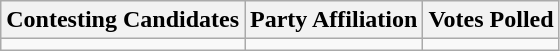<table class="wikitable sortable">
<tr>
<th>Contesting Candidates</th>
<th>Party Affiliation</th>
<th>Votes Polled</th>
</tr>
<tr>
<td></td>
<td></td>
<td></td>
</tr>
</table>
